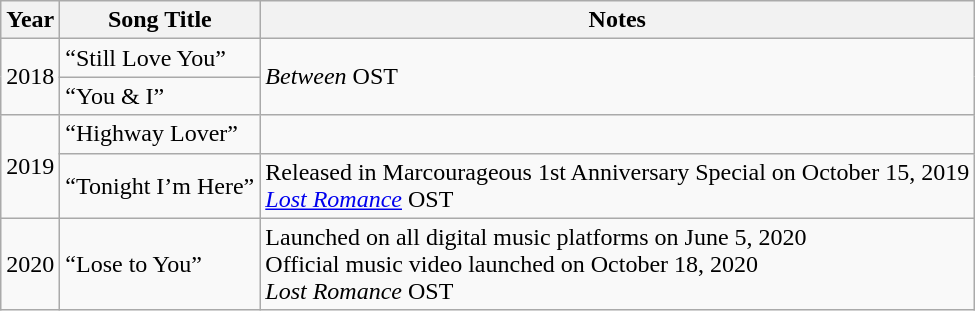<table class="wikitable sortable">
<tr>
<th>Year</th>
<th>Song Title</th>
<th>Notes</th>
</tr>
<tr>
<td rowspan="2">2018</td>
<td>“Still Love You”</td>
<td rowspan="2"><em>Between</em> OST</td>
</tr>
<tr>
<td>“You & I”</td>
</tr>
<tr>
<td rowspan="2">2019</td>
<td>“Highway Lover”</td>
<td></td>
</tr>
<tr>
<td>“Tonight I’m Here”</td>
<td>Released in Marcourageous 1st Anniversary Special on October 15, 2019<br><em><a href='#'>Lost Romance</a></em> OST</td>
</tr>
<tr>
<td>2020</td>
<td>“Lose to You”</td>
<td>Launched on all digital music platforms on June 5, 2020<br>Official music video launched on October 18, 2020<br><em>Lost Romance</em> OST</td>
</tr>
</table>
